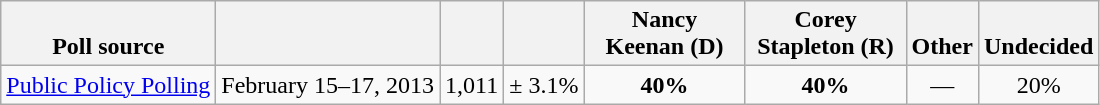<table class="wikitable">
<tr valign= bottom>
<th>Poll source</th>
<th></th>
<th></th>
<th></th>
<th style="width:100px;">Nancy<br>Keenan (D)</th>
<th style="width:100px;">Corey<br>Stapleton (R)</th>
<th>Other</th>
<th>Undecided</th>
</tr>
<tr>
<td><a href='#'>Public Policy Polling</a></td>
<td align=center>February 15–17, 2013</td>
<td align=center>1,011</td>
<td align=center>± 3.1%</td>
<td align=center><strong>40%</strong></td>
<td align=center><strong>40%</strong></td>
<td align=center>—</td>
<td align=center>20%</td>
</tr>
</table>
